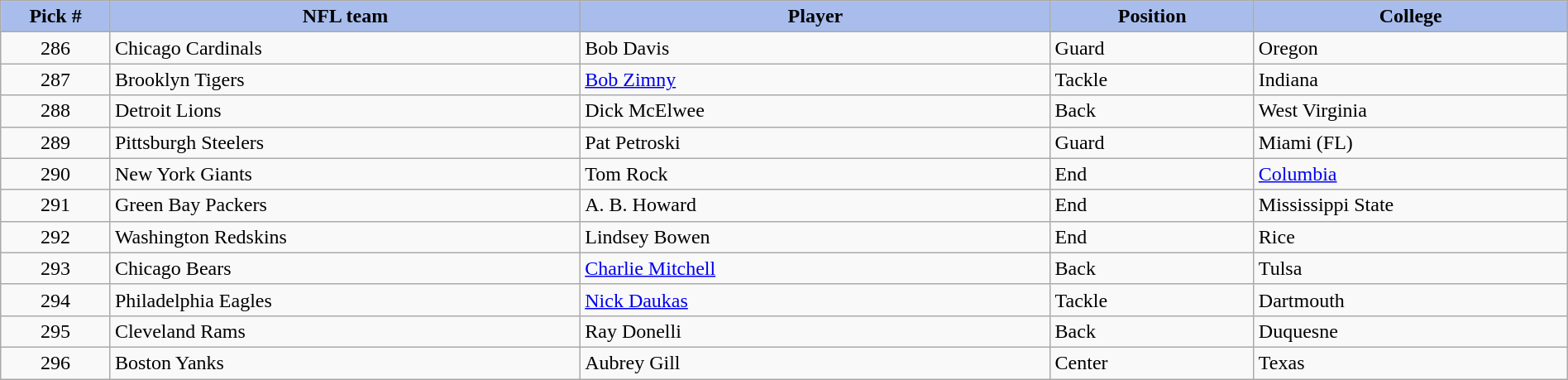<table class="wikitable sortable sortable" style="width: 100%">
<tr>
<th style="background:#A8BDEC;" width=7%>Pick #</th>
<th width=30% style="background:#A8BDEC;">NFL team</th>
<th width=30% style="background:#A8BDEC;">Player</th>
<th width=13% style="background:#A8BDEC;">Position</th>
<th style="background:#A8BDEC;">College</th>
</tr>
<tr>
<td align=center>286</td>
<td>Chicago Cardinals</td>
<td>Bob Davis</td>
<td>Guard</td>
<td>Oregon</td>
</tr>
<tr>
<td align=center>287</td>
<td>Brooklyn Tigers</td>
<td><a href='#'>Bob Zimny</a></td>
<td>Tackle</td>
<td>Indiana</td>
</tr>
<tr>
<td align=center>288</td>
<td>Detroit Lions</td>
<td>Dick McElwee</td>
<td>Back</td>
<td>West Virginia</td>
</tr>
<tr>
<td align=center>289</td>
<td>Pittsburgh Steelers</td>
<td>Pat Petroski</td>
<td>Guard</td>
<td>Miami (FL)</td>
</tr>
<tr>
<td align=center>290</td>
<td>New York Giants</td>
<td>Tom Rock</td>
<td>End</td>
<td><a href='#'>Columbia</a></td>
</tr>
<tr>
<td align=center>291</td>
<td>Green Bay Packers</td>
<td>A. B. Howard</td>
<td>End</td>
<td>Mississippi State</td>
</tr>
<tr>
<td align=center>292</td>
<td>Washington Redskins</td>
<td>Lindsey Bowen</td>
<td>End</td>
<td>Rice</td>
</tr>
<tr>
<td align=center>293</td>
<td>Chicago Bears</td>
<td><a href='#'>Charlie Mitchell</a></td>
<td>Back</td>
<td>Tulsa</td>
</tr>
<tr>
<td align=center>294</td>
<td>Philadelphia Eagles</td>
<td><a href='#'>Nick Daukas</a></td>
<td>Tackle</td>
<td>Dartmouth</td>
</tr>
<tr>
<td align=center>295</td>
<td>Cleveland Rams</td>
<td>Ray Donelli</td>
<td>Back</td>
<td>Duquesne</td>
</tr>
<tr>
<td align=center>296</td>
<td>Boston Yanks</td>
<td>Aubrey Gill</td>
<td>Center</td>
<td>Texas</td>
</tr>
</table>
